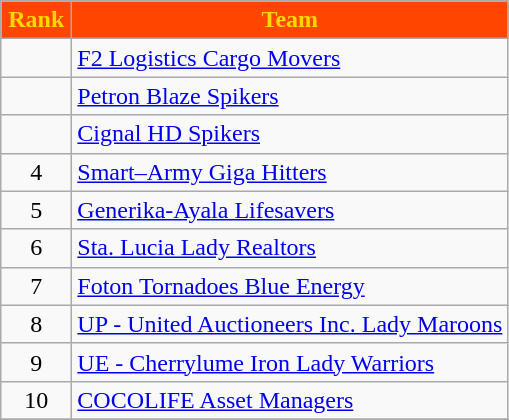<table class="wikitable" style="text-align: center;">
<tr>
<th width=40 style="background:#FF4500; color:#FFD700;">Rank</th>
<th style="background:#FF4500; color:#FFD700;">Team</th>
</tr>
<tr>
<td></td>
<td align="left"><a href='#'>F2 Logistics Cargo Movers</a></td>
</tr>
<tr>
<td></td>
<td align="left"><a href='#'>Petron Blaze Spikers</a></td>
</tr>
<tr>
<td></td>
<td align="left"> <a href='#'>Cignal HD Spikers</a></td>
</tr>
<tr>
<td>4</td>
<td align="left"> <a href='#'>Smart–Army Giga Hitters</a></td>
</tr>
<tr>
<td>5</td>
<td align="left"> <a href='#'>Generika-Ayala Lifesavers</a></td>
</tr>
<tr>
<td>6</td>
<td align="left"> <a href='#'>Sta. Lucia Lady Realtors</a></td>
</tr>
<tr>
<td>7</td>
<td align="left"> <a href='#'>Foton Tornadoes Blue Energy</a></td>
</tr>
<tr>
<td>8</td>
<td align="left"> <a href='#'>UP - United Auctioneers Inc. Lady Maroons</a></td>
</tr>
<tr>
<td>9</td>
<td align="left"> <a href='#'>UE - Cherrylume Iron Lady Warriors</a></td>
</tr>
<tr>
<td>10</td>
<td align="left"> <a href='#'>COCOLIFE Asset Managers</a></td>
</tr>
<tr>
</tr>
</table>
